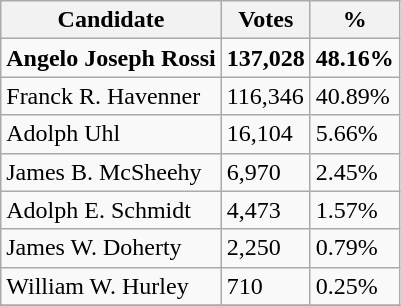<table class="wikitable">
<tr>
<th>Candidate</th>
<th>Votes</th>
<th>%</th>
</tr>
<tr>
<td><strong>Angelo Joseph Rossi</strong></td>
<td><strong>137,028</strong></td>
<td><strong>48.16%</strong></td>
</tr>
<tr>
<td>Franck R. Havenner</td>
<td>116,346</td>
<td>40.89%</td>
</tr>
<tr>
<td>Adolph Uhl</td>
<td>16,104</td>
<td>5.66%</td>
</tr>
<tr>
<td>James B. McSheehy</td>
<td>6,970</td>
<td>2.45%</td>
</tr>
<tr>
<td>Adolph E. Schmidt</td>
<td>4,473</td>
<td>1.57%</td>
</tr>
<tr>
<td>James W. Doherty</td>
<td>2,250</td>
<td>0.79%</td>
</tr>
<tr>
<td>William W. Hurley</td>
<td>710</td>
<td>0.25%</td>
</tr>
<tr>
</tr>
</table>
